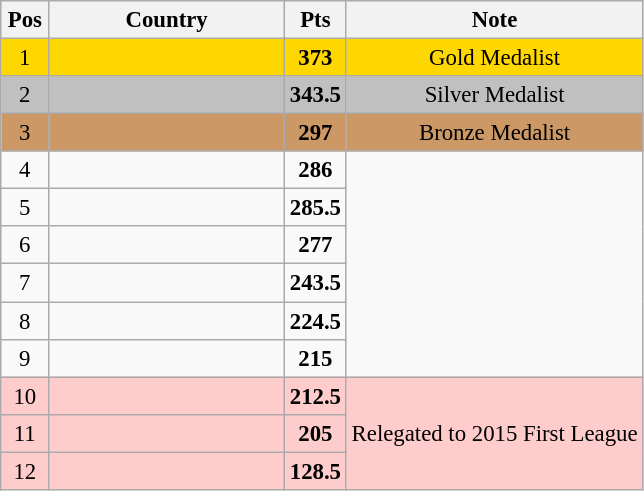<table class="wikitable" style="text-align: center; font-size:95%">
<tr>
<th width="25">Pos</th>
<th width="150">Country</th>
<th width="25">Pts</th>
<th>Note</th>
</tr>
<tr style="background:gold;">
<td>1</td>
<td align="left"><strong></strong></td>
<td><strong>373</strong></td>
<td>Gold Medalist</td>
</tr>
<tr style="background:silver;">
<td>2</td>
<td align="left"><strong></strong></td>
<td><strong>343.5</strong></td>
<td>Silver Medalist</td>
</tr>
<tr style="background:#c96;">
<td>3</td>
<td align="left"><strong></strong></td>
<td><strong>297</strong></td>
<td>Bronze Medalist</td>
</tr>
<tr>
<td>4</td>
<td align="left"><strong></strong></td>
<td><strong>286</strong></td>
<td rowspan=6></td>
</tr>
<tr>
<td>5</td>
<td align="left"><strong></strong></td>
<td><strong>285.5</strong></td>
</tr>
<tr>
<td>6</td>
<td align="left"><strong></strong></td>
<td><strong>277</strong></td>
</tr>
<tr>
<td>7</td>
<td align="left"><strong></strong></td>
<td><strong>243.5</strong></td>
</tr>
<tr>
<td>8</td>
<td align="left"><strong></strong></td>
<td><strong>224.5</strong></td>
</tr>
<tr>
<td>9</td>
<td align="left"><strong></strong></td>
<td><strong>215</strong></td>
</tr>
<tr bgcolor=ffcccc>
<td>10</td>
<td align="left"><strong></strong></td>
<td><strong>212.5</strong></td>
<td rowspan=3>Relegated to 2015 First League</td>
</tr>
<tr bgcolor=ffcccc>
<td>11</td>
<td align="left"><strong></strong></td>
<td><strong>205</strong></td>
</tr>
<tr bgcolor=ffcccc>
<td>12</td>
<td align="left"><strong></strong></td>
<td><strong>128.5</strong></td>
</tr>
</table>
